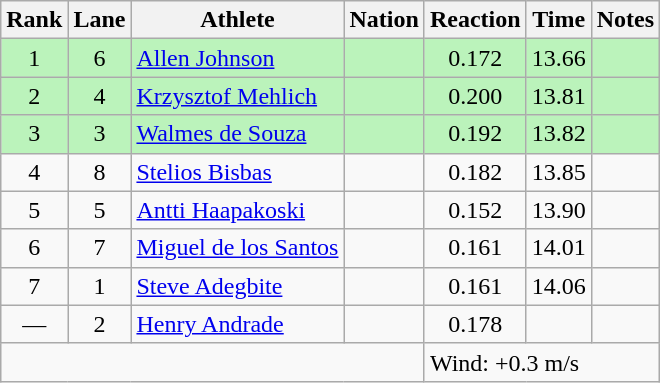<table class="wikitable sortable" style="text-align:center">
<tr>
<th>Rank</th>
<th>Lane</th>
<th>Athlete</th>
<th>Nation</th>
<th>Reaction</th>
<th>Time</th>
<th>Notes</th>
</tr>
<tr bgcolor=bbf3bb>
<td>1</td>
<td>6</td>
<td align="left"><a href='#'>Allen Johnson</a></td>
<td align=left></td>
<td>0.172</td>
<td>13.66</td>
<td></td>
</tr>
<tr bgcolor=bbf3bb>
<td>2</td>
<td>4</td>
<td align="left"><a href='#'>Krzysztof Mehlich</a></td>
<td align=left></td>
<td>0.200</td>
<td>13.81</td>
<td></td>
</tr>
<tr bgcolor=bbf3bb>
<td>3</td>
<td>3</td>
<td align="left"><a href='#'>Walmes de Souza</a></td>
<td align=left></td>
<td>0.192</td>
<td>13.82</td>
<td></td>
</tr>
<tr>
<td>4</td>
<td>8</td>
<td align="left"><a href='#'>Stelios Bisbas</a></td>
<td align=left></td>
<td>0.182</td>
<td>13.85</td>
<td></td>
</tr>
<tr>
<td>5</td>
<td>5</td>
<td align="left"><a href='#'>Antti Haapakoski</a></td>
<td align=left></td>
<td>0.152</td>
<td>13.90</td>
<td></td>
</tr>
<tr>
<td>6</td>
<td>7</td>
<td align="left"><a href='#'>Miguel de los Santos</a></td>
<td align=left></td>
<td>0.161</td>
<td>14.01</td>
<td></td>
</tr>
<tr>
<td>7</td>
<td>1</td>
<td align="left"><a href='#'>Steve Adegbite</a></td>
<td align=left></td>
<td>0.161</td>
<td>14.06</td>
<td></td>
</tr>
<tr>
<td data-sort-value=8>—</td>
<td>2</td>
<td align="left"><a href='#'>Henry Andrade</a></td>
<td align=left></td>
<td>0.178</td>
<td data-sort-value=99.98></td>
<td></td>
</tr>
<tr class="sortbottom">
<td colspan=4></td>
<td colspan="3" style="text-align:left;">Wind: +0.3 m/s</td>
</tr>
</table>
